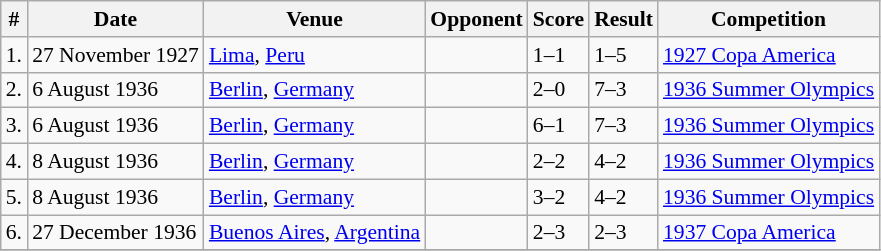<table class="wikitable" style="font-size:90%" align=center>
<tr>
<th>#</th>
<th>Date</th>
<th>Venue</th>
<th>Opponent</th>
<th>Score</th>
<th>Result</th>
<th>Competition</th>
</tr>
<tr>
<td>1.</td>
<td>27 November 1927</td>
<td><a href='#'>Lima</a>, <a href='#'>Peru</a></td>
<td></td>
<td>1–1</td>
<td>1–5</td>
<td><a href='#'>1927 Copa America</a></td>
</tr>
<tr>
<td>2.</td>
<td>6 August 1936</td>
<td><a href='#'>Berlin</a>, <a href='#'>Germany</a></td>
<td></td>
<td>2–0</td>
<td>7–3</td>
<td><a href='#'>1936 Summer Olympics</a></td>
</tr>
<tr>
<td>3.</td>
<td>6 August 1936</td>
<td><a href='#'>Berlin</a>, <a href='#'>Germany</a></td>
<td></td>
<td>6–1</td>
<td>7–3</td>
<td><a href='#'>1936 Summer Olympics</a></td>
</tr>
<tr>
<td>4.</td>
<td>8 August 1936</td>
<td><a href='#'>Berlin</a>, <a href='#'>Germany</a></td>
<td></td>
<td>2–2</td>
<td>4–2</td>
<td><a href='#'>1936 Summer Olympics</a></td>
</tr>
<tr>
<td>5.</td>
<td>8 August 1936</td>
<td><a href='#'>Berlin</a>, <a href='#'>Germany</a></td>
<td></td>
<td>3–2</td>
<td>4–2</td>
<td><a href='#'>1936 Summer Olympics</a></td>
</tr>
<tr>
<td>6.</td>
<td>27 December 1936</td>
<td><a href='#'>Buenos Aires</a>, <a href='#'>Argentina</a></td>
<td></td>
<td>2–3</td>
<td>2–3</td>
<td><a href='#'>1937 Copa America</a></td>
</tr>
<tr align=center>
</tr>
</table>
